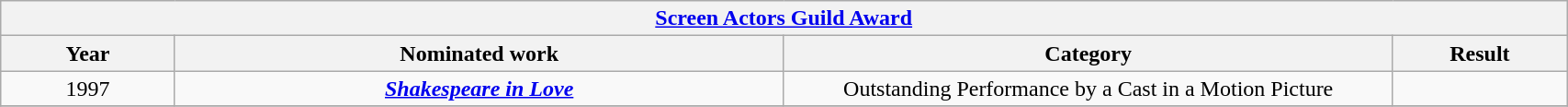<table width="90%" class="wikitable">
<tr>
<th colspan="4" align="center"><a href='#'>Screen Actors Guild Award</a></th>
</tr>
<tr>
<th width="10%">Year</th>
<th width="35%">Nominated work</th>
<th width="35%">Category</th>
<th width="10%">Result</th>
</tr>
<tr>
<td align="center">1997</td>
<td align="center"><strong><em><a href='#'>Shakespeare in Love</a></em></strong></td>
<td align="center">Outstanding Performance by a Cast in a Motion Picture</td>
<td></td>
</tr>
<tr>
</tr>
</table>
